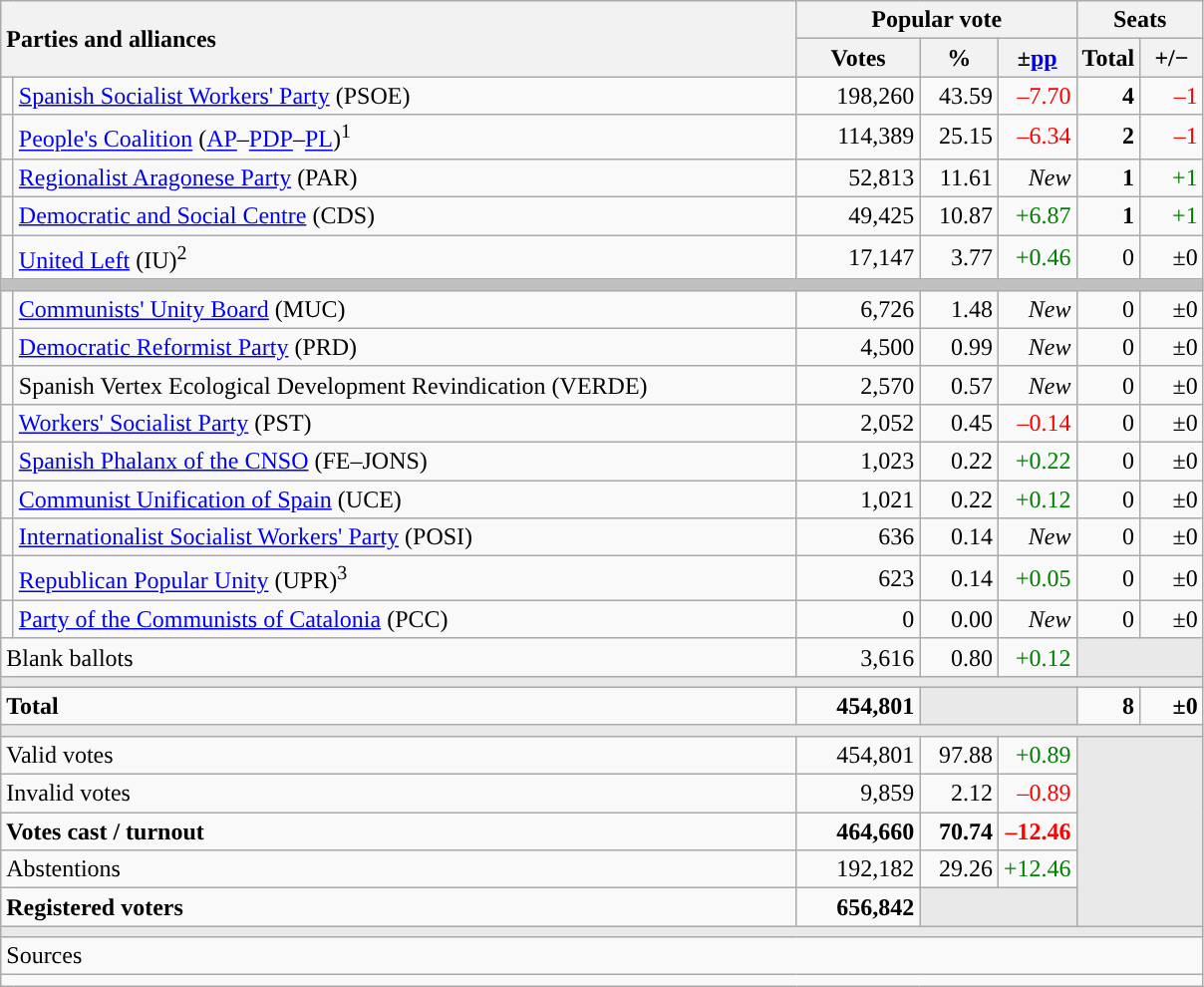<table class="wikitable" style="text-align:right;">
<tr>
<th style="text-align:left;" rowspan="2" colspan="2" width="525">Parties and alliances</th>
<th colspan="3">Popular vote</th>
<th colspan="2">Seats</th>
</tr>
<tr>
<th width="75">Votes</th>
<th width="45">%</th>
<th width="45">±<a href='#'>pp</a></th>
<th width="35">Total</th>
<th width="35">+/−</th>
</tr>
<tr>
<td width="1" style="color:inherit;background:"></td>
<td align="left"><a href='#'>Spanish Socialist Workers' Party</a> (PSOE)</td>
<td>198,260</td>
<td>43.59</td>
<td style="color:red;">–7.70</td>
<td><strong>4</strong></td>
<td style="color:red;">–1</td>
</tr>
<tr>
<td style="color:inherit;background:"></td>
<td align="left"><a href='#'>People's Coalition</a> (<a href='#'>AP</a>–<a href='#'>PDP</a>–<a href='#'>PL</a>)<sup>1</sup></td>
<td>114,389</td>
<td>25.15</td>
<td style="color:red;">–6.34</td>
<td><strong>2</strong></td>
<td style="color:red;">–1</td>
</tr>
<tr>
<td style="color:inherit;background:"></td>
<td align="left"><a href='#'>Regionalist Aragonese Party</a> (PAR)</td>
<td>52,813</td>
<td>11.61</td>
<td><em>New</em></td>
<td><strong>1</strong></td>
<td style="color:green;">+1</td>
</tr>
<tr>
<td style="color:inherit;background:"></td>
<td align="left"><a href='#'>Democratic and Social Centre</a> (CDS)</td>
<td>49,425</td>
<td>10.87</td>
<td style="color:green;">+6.87</td>
<td><strong>1</strong></td>
<td style="color:green;">+1</td>
</tr>
<tr>
<td style="color:inherit;background:"></td>
<td align="left"><a href='#'>United Left</a> (IU)<sup>2</sup></td>
<td>17,147</td>
<td>3.77</td>
<td style="color:green;">+0.46</td>
<td>0</td>
<td>±0</td>
</tr>
<tr>
<td colspan="7" bgcolor="#C0C0C0"></td>
</tr>
<tr>
<td style="color:inherit;background:"></td>
<td align="left"><a href='#'>Communists' Unity Board</a> (MUC)</td>
<td>6,726</td>
<td>1.48</td>
<td><em>New</em></td>
<td>0</td>
<td>±0</td>
</tr>
<tr>
<td style="color:inherit;background:"></td>
<td align="left"><a href='#'>Democratic Reformist Party</a> (PRD)</td>
<td>4,500</td>
<td>0.99</td>
<td><em>New</em></td>
<td>0</td>
<td>±0</td>
</tr>
<tr>
<td style="color:inherit;background:"></td>
<td align="left">Spanish Vertex Ecological Development Revindication (VERDE)</td>
<td>2,570</td>
<td>0.57</td>
<td><em>New</em></td>
<td>0</td>
<td>±0</td>
</tr>
<tr>
<td style="color:inherit;background:"></td>
<td align="left"><a href='#'>Workers' Socialist Party</a> (PST)</td>
<td>2,052</td>
<td>0.45</td>
<td style="color:red;">–0.14</td>
<td>0</td>
<td>±0</td>
</tr>
<tr>
<td style="color:inherit;background:"></td>
<td align="left"><a href='#'>Spanish Phalanx of the CNSO</a> (FE–JONS)</td>
<td>1,023</td>
<td>0.22</td>
<td style="color:green;">+0.22</td>
<td>0</td>
<td>±0</td>
</tr>
<tr>
<td style="color:inherit;background:"></td>
<td align="left"><a href='#'>Communist Unification of Spain</a> (UCE)</td>
<td>1,021</td>
<td>0.22</td>
<td style="color:green;">+0.12</td>
<td>0</td>
<td>±0</td>
</tr>
<tr>
<td style="color:inherit;background:"></td>
<td align="left"><a href='#'>Internationalist Socialist Workers' Party</a> (POSI)</td>
<td>636</td>
<td>0.14</td>
<td><em>New</em></td>
<td>0</td>
<td>±0</td>
</tr>
<tr>
<td style="color:inherit;background:"></td>
<td align="left"><a href='#'>Republican Popular Unity</a> (UPR)<sup>3</sup></td>
<td>623</td>
<td>0.14</td>
<td style="color:green;">+0.05</td>
<td>0</td>
<td>±0</td>
</tr>
<tr>
<td style="color:inherit;background:"></td>
<td align="left"><a href='#'>Party of the Communists of Catalonia</a> (PCC)</td>
<td>0</td>
<td>0.00</td>
<td><em>New</em></td>
<td>0</td>
<td>±0</td>
</tr>
<tr>
<td align="left" colspan="2">Blank ballots</td>
<td>3,616</td>
<td>0.80</td>
<td style="color:green;">+0.12</td>
<td bgcolor="#E9E9E9" colspan="2"></td>
</tr>
<tr>
<td colspan="7" bgcolor="#E9E9E9"></td>
</tr>
<tr style="font-weight:bold;">
<td align="left" colspan="2">Total</td>
<td>454,801</td>
<td bgcolor="#E9E9E9" colspan="2"></td>
<td>8</td>
<td>±0</td>
</tr>
<tr>
<td colspan="7" bgcolor="#E9E9E9"></td>
</tr>
<tr>
<td align="left" colspan="2">Valid votes</td>
<td>454,801</td>
<td>97.88</td>
<td style="color:green;">+0.89</td>
<td bgcolor="#E9E9E9" colspan="2" rowspan="5"></td>
</tr>
<tr>
<td align="left" colspan="2">Invalid votes</td>
<td>9,859</td>
<td>2.12</td>
<td style="color:red;">–0.89</td>
</tr>
<tr style="font-weight:bold;">
<td align="left" colspan="2">Votes cast / turnout</td>
<td>464,660</td>
<td>70.74</td>
<td style="color:red;">–12.46</td>
</tr>
<tr>
<td align="left" colspan="2">Abstentions</td>
<td>192,182</td>
<td>29.26</td>
<td style="color:green;">+12.46</td>
</tr>
<tr style="font-weight:bold;">
<td align="left" colspan="2">Registered voters</td>
<td>656,842</td>
<td bgcolor="#E9E9E9" colspan="2"></td>
</tr>
<tr>
<td colspan="7" bgcolor="#E9E9E9"></td>
</tr>
<tr>
<td align="left" colspan="7">Sources</td>
</tr>
<tr>
<td colspan="7" style="text-align:left; max-width:790px;"></td>
</tr>
</table>
